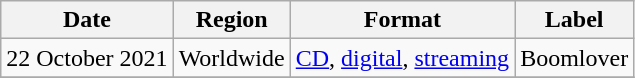<table class="wikitable">
<tr>
<th align="center">Date</th>
<th align="center">Region</th>
<th align="center">Format</th>
<th align="center">Label</th>
</tr>
<tr>
<td align="left">22 October 2021</td>
<td align="left">Worldwide</td>
<td align="left"><a href='#'>CD</a>, <a href='#'>digital</a>, <a href='#'>streaming</a></td>
<td align="left">Boomlover</td>
</tr>
<tr>
</tr>
</table>
